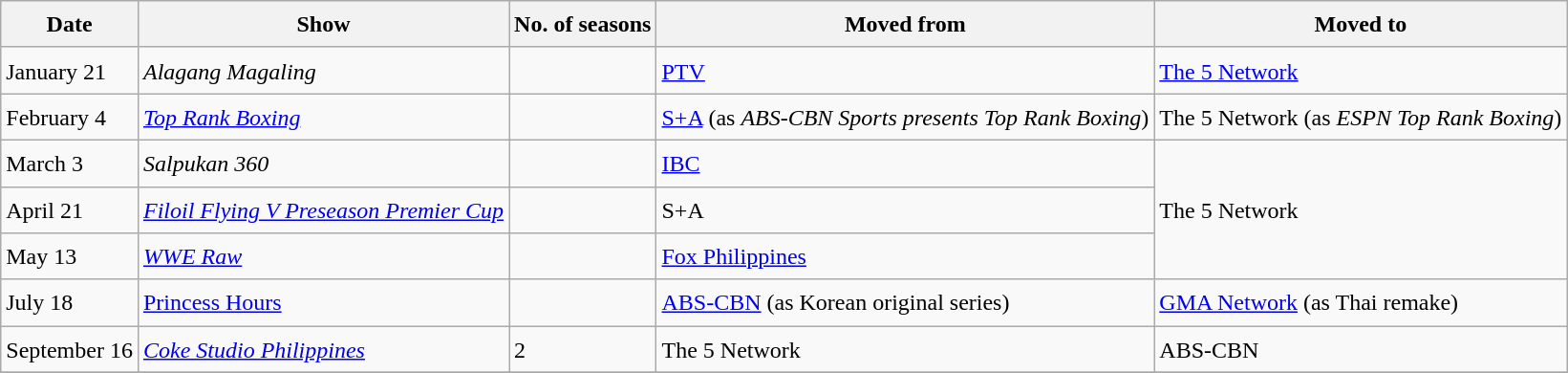<table class="wikitable" style="text-align:left; line-height:25px; width:auto;">
<tr>
<th>Date</th>
<th>Show</th>
<th>No. of seasons</th>
<th>Moved from</th>
<th>Moved to</th>
</tr>
<tr>
<td>January 21</td>
<td><em>Alagang Magaling</em></td>
<td></td>
<td><a href='#'>PTV</a></td>
<td><a href='#'>The 5 Network</a></td>
</tr>
<tr>
<td>February 4</td>
<td><em><a href='#'>Top Rank Boxing</a></em></td>
<td></td>
<td><a href='#'>S+A</a> (as <em>ABS-CBN Sports presents Top Rank Boxing</em>)</td>
<td>The 5 Network (as <em>ESPN Top Rank Boxing</em>)</td>
</tr>
<tr>
<td>March 3</td>
<td><em>Salpukan 360</em></td>
<td></td>
<td><a href='#'>IBC</a></td>
<td rowspan="3">The 5 Network</td>
</tr>
<tr>
<td>April 21</td>
<td><em><a href='#'>Filoil Flying V Preseason Premier Cup</a></em></td>
<td></td>
<td>S+A</td>
</tr>
<tr>
<td>May 13</td>
<td><em><a href='#'>WWE Raw</a></em></td>
<td></td>
<td><a href='#'>Fox Philippines</a></td>
</tr>
<tr>
<td>July 18</td>
<td><em><a href='#'></em>Princess Hours<em></a></em></td>
<td></td>
<td><a href='#'>ABS-CBN</a> (as Korean original series)</td>
<td><a href='#'>GMA Network</a> (as Thai remake)</td>
</tr>
<tr>
<td>September 16</td>
<td><em><a href='#'>Coke Studio Philippines</a></em></td>
<td>2</td>
<td>The 5 Network</td>
<td>ABS-CBN</td>
</tr>
<tr>
</tr>
</table>
